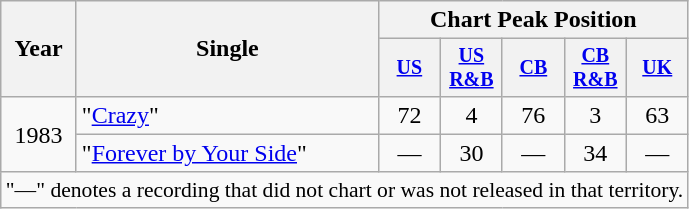<table class="wikitable" style="text-align:center;">
<tr>
<th rowspan="2">Year</th>
<th rowspan="2">Single</th>
<th colspan="8">Chart Peak Position</th>
</tr>
<tr style="font-size:smaller;">
<th width="35"><a href='#'>US</a><br></th>
<th width="35"><a href='#'>US<br>R&B</a><br></th>
<th width="35"><a href='#'>CB</a><br></th>
<th width="35"><a href='#'>CB<br>R&B</a><br></th>
<th width="35"><a href='#'>UK</a><br></th>
</tr>
<tr>
<td rowspan="2">1983</td>
<td style="text-align:left;">"<a href='#'>Crazy</a>"</td>
<td>72</td>
<td>4</td>
<td>76</td>
<td>3</td>
<td>63</td>
</tr>
<tr>
<td style="text-align:left;">"<a href='#'>Forever by Your Side</a>"</td>
<td>—</td>
<td>30</td>
<td>—</td>
<td>34</td>
<td>—</td>
</tr>
<tr>
<td colspan="7" style="font-size:90%">"—" denotes a recording that did not chart or was not released in that territory.</td>
</tr>
</table>
